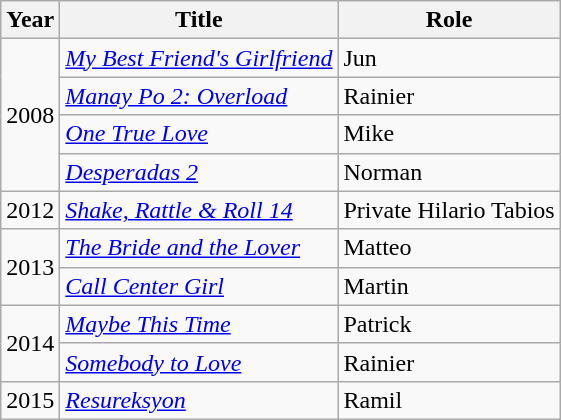<table class="wikitable">
<tr>
<th>Year</th>
<th>Title</th>
<th>Role</th>
</tr>
<tr>
<td rowspan=4>2008</td>
<td><em><a href='#'>My Best Friend's Girlfriend</a></em></td>
<td>Jun</td>
</tr>
<tr>
<td><em><a href='#'>Manay Po 2: Overload</a></em></td>
<td>Rainier</td>
</tr>
<tr>
<td><em><a href='#'>One True Love</a></em></td>
<td>Mike</td>
</tr>
<tr>
<td><em><a href='#'>Desperadas 2</a></em></td>
<td>Norman</td>
</tr>
<tr>
<td>2012</td>
<td><em><a href='#'>Shake, Rattle & Roll 14</a></em></td>
<td>Private Hilario Tabios</td>
</tr>
<tr>
<td rowspan=2>2013</td>
<td><em><a href='#'>The Bride and the Lover</a></em></td>
<td>Matteo</td>
</tr>
<tr>
<td><em><a href='#'>Call Center Girl</a></em></td>
<td>Martin</td>
</tr>
<tr>
<td rowspan=2>2014</td>
<td><em><a href='#'>Maybe This Time</a></em></td>
<td>Patrick</td>
</tr>
<tr>
<td><em><a href='#'>Somebody to Love</a></em></td>
<td>Rainier</td>
</tr>
<tr>
<td>2015</td>
<td><em><a href='#'>Resureksyon</a></em></td>
<td>Ramil</td>
</tr>
</table>
